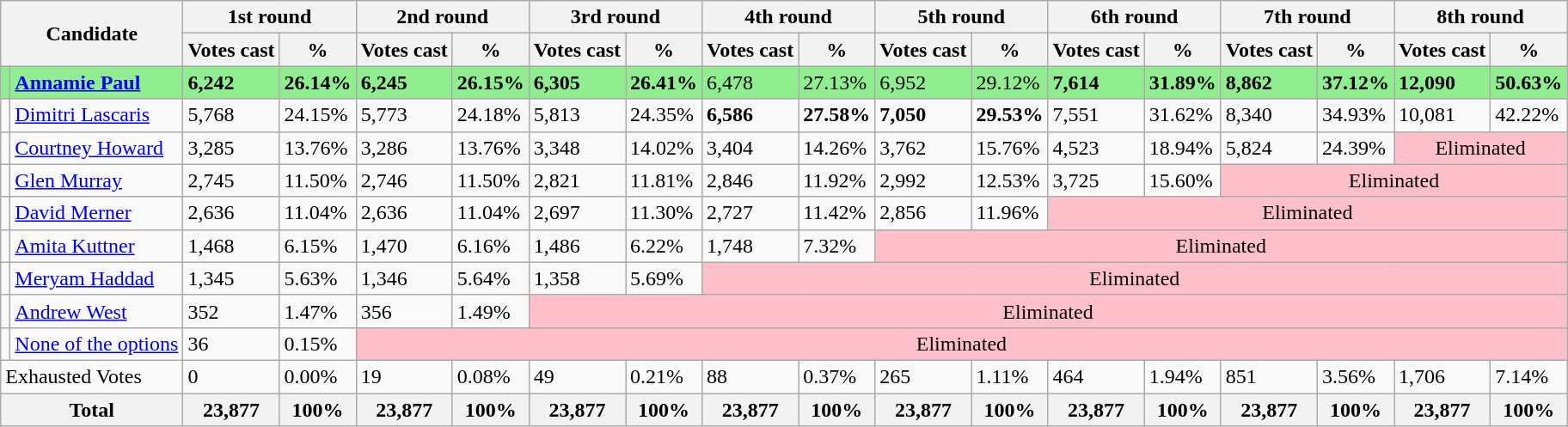<table class="wikitable">
<tr>
<th rowspan="2" colspan="2">Candidate</th>
<th colspan="2">1st round</th>
<th colspan="2">2nd round</th>
<th colspan="2">3rd round</th>
<th colspan="2">4th round</th>
<th colspan="2">5th round</th>
<th colspan="2">6th round</th>
<th colspan="2">7th round</th>
<th colspan="2">8th round</th>
</tr>
<tr>
<th>Votes cast</th>
<th>%</th>
<th>Votes cast</th>
<th>%</th>
<th>Votes cast</th>
<th>%</th>
<th>Votes cast</th>
<th>%</th>
<th>Votes cast</th>
<th>%</th>
<th>Votes cast</th>
<th>%</th>
<th>Votes cast</th>
<th>%</th>
<th>Votes cast</th>
<th>%</th>
</tr>
<tr style="background:lightgreen;">
<td></td>
<td><strong><a href='#'>Annamie Paul</a></strong></td>
<td><strong>6,242</strong></td>
<td><strong>26.14%</strong></td>
<td><strong>6,245</strong></td>
<td><strong>26.15%</strong></td>
<td><strong>6,305</strong></td>
<td><strong>26.41%</strong></td>
<td>6,478</td>
<td>27.13%</td>
<td>6,952</td>
<td>29.12%</td>
<td><strong>7,614</strong></td>
<td><strong>31.89%</strong></td>
<td><strong>8,862</strong></td>
<td><strong>37.12%</strong></td>
<td><strong>12,090</strong></td>
<td><strong>50.63%</strong></td>
</tr>
<tr>
<td></td>
<td><a href='#'>Dimitri Lascaris</a></td>
<td>5,768</td>
<td>24.15%</td>
<td>5,773</td>
<td>24.18%</td>
<td>5,813</td>
<td>24.35%</td>
<td><strong>6,586</strong></td>
<td><strong>27.58%</strong></td>
<td><strong>7,050</strong></td>
<td><strong>29.53%</strong></td>
<td>7,551</td>
<td>31.62%</td>
<td>8,340</td>
<td>34.93%</td>
<td>10,081</td>
<td>42.22%</td>
</tr>
<tr>
<td></td>
<td><a href='#'>Courtney Howard</a></td>
<td>3,285</td>
<td>13.76%</td>
<td>3,286</td>
<td>13.76%</td>
<td>3,348</td>
<td>14.02%</td>
<td>3,404</td>
<td>14.26%</td>
<td>3,762</td>
<td>15.76%</td>
<td>4,523</td>
<td>18.94%</td>
<td>5,824</td>
<td>24.39%</td>
<td colspan="2" style="background:pink; text-align:center">Eliminated</td>
</tr>
<tr>
<td></td>
<td><a href='#'>Glen Murray</a></td>
<td>2,745</td>
<td>11.50%</td>
<td>2,746</td>
<td>11.50%</td>
<td>2,821</td>
<td>11.81%</td>
<td>2,846</td>
<td>11.92%</td>
<td>2,992</td>
<td>12.53%</td>
<td>3,725</td>
<td>15.60%</td>
<td colspan="4" style="background:pink; text-align:center">Eliminated</td>
</tr>
<tr>
<td></td>
<td><a href='#'>David Merner</a></td>
<td>2,636</td>
<td>11.04%</td>
<td>2,636</td>
<td>11.04%</td>
<td>2,697</td>
<td>11.30%</td>
<td>2,727</td>
<td>11.42%</td>
<td>2,856</td>
<td>11.96%</td>
<td colspan="6" style="background:pink; text-align:center">Eliminated</td>
</tr>
<tr>
<td></td>
<td><a href='#'>Amita Kuttner</a></td>
<td>1,468</td>
<td>6.15%</td>
<td>1,470</td>
<td>6.16%</td>
<td>1,486</td>
<td>6.22%</td>
<td>1,748</td>
<td>7.32%</td>
<td colspan="8" style="background:pink; text-align:center">Eliminated</td>
</tr>
<tr>
<td></td>
<td><a href='#'>Meryam Haddad</a></td>
<td>1,345</td>
<td>5.63%</td>
<td>1,346</td>
<td>5.64%</td>
<td>1,358</td>
<td>5.69%</td>
<td colspan="10" style="background:pink; text-align:center">Eliminated</td>
</tr>
<tr>
<td></td>
<td><a href='#'>Andrew West</a></td>
<td>352</td>
<td>1.47%</td>
<td>356</td>
<td>1.49%</td>
<td colspan="12" style="background:pink; text-align:center">Eliminated</td>
</tr>
<tr>
<td></td>
<td><a href='#'>None of the options</a></td>
<td>36</td>
<td>0.15%</td>
<td colspan="14" style="background:pink; text-align:center">Eliminated</td>
</tr>
<tr>
<td colspan="2">Exhausted Votes</td>
<td>0</td>
<td>0.00%</td>
<td>19</td>
<td>0.08%</td>
<td>49</td>
<td>0.21%</td>
<td>88</td>
<td>0.37%</td>
<td>265</td>
<td>1.11%</td>
<td>464</td>
<td>1.94%</td>
<td>851</td>
<td>3.56%</td>
<td>1,706</td>
<td>7.14%</td>
</tr>
<tr>
<th colspan="2">Total</th>
<th align="right">23,877</th>
<th align="right">100%</th>
<th align="right">23,877</th>
<th align="right">100%</th>
<th align="right">23,877</th>
<th align="right">100%</th>
<th align="right">23,877</th>
<th align="right">100%</th>
<th align="right">23,877</th>
<th align="right">100%</th>
<th align="right">23,877</th>
<th align="right">100%</th>
<th align="right">23,877</th>
<th align="right">100%</th>
<th align="right">23,877</th>
<th align="right">100%</th>
</tr>
</table>
